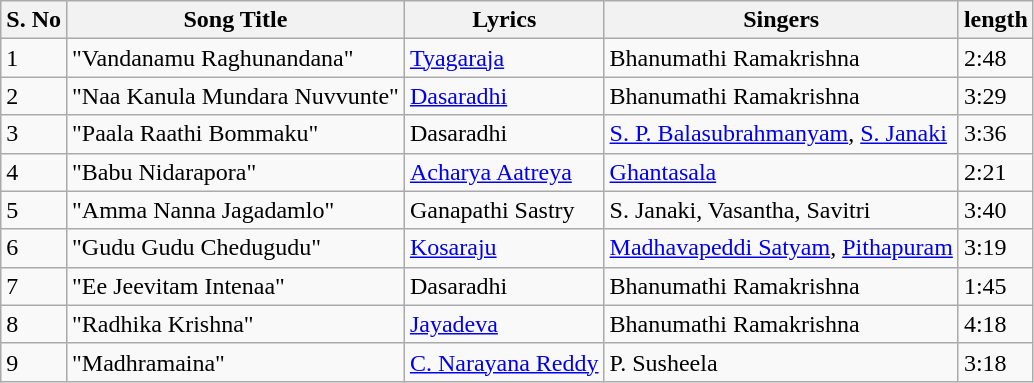<table class="wikitable">
<tr>
<th>S. No</th>
<th>Song Title</th>
<th>Lyrics</th>
<th>Singers</th>
<th>length</th>
</tr>
<tr>
<td>1</td>
<td>"Vandanamu Raghunandana"</td>
<td><a href='#'>Tyagaraja</a></td>
<td>Bhanumathi Ramakrishna</td>
<td>2:48</td>
</tr>
<tr>
<td>2</td>
<td>"Naa Kanula Mundara Nuvvunte"</td>
<td><a href='#'>Dasaradhi</a></td>
<td>Bhanumathi Ramakrishna</td>
<td>3:29</td>
</tr>
<tr>
<td>3</td>
<td>"Paala Raathi Bommaku"</td>
<td>Dasaradhi</td>
<td><a href='#'>S. P. Balasubrahmanyam</a>, <a href='#'>S. Janaki</a></td>
<td>3:36</td>
</tr>
<tr>
<td>4</td>
<td>"Babu Nidarapora"</td>
<td><a href='#'>Acharya Aatreya</a></td>
<td><a href='#'>Ghantasala</a></td>
<td>2:21</td>
</tr>
<tr>
<td>5</td>
<td>"Amma Nanna Jagadamlo"</td>
<td>Ganapathi Sastry</td>
<td>S. Janaki, Vasantha, Savitri</td>
<td>3:40</td>
</tr>
<tr>
<td>6</td>
<td>"Gudu Gudu Chedugudu"</td>
<td><a href='#'>Kosaraju</a></td>
<td><a href='#'>Madhavapeddi Satyam</a>, <a href='#'>Pithapuram</a></td>
<td>3:19</td>
</tr>
<tr>
<td>7</td>
<td>"Ee Jeevitam Intenaa"</td>
<td>Dasaradhi</td>
<td>Bhanumathi Ramakrishna</td>
<td>1:45</td>
</tr>
<tr>
<td>8</td>
<td>"Radhika Krishna"</td>
<td><a href='#'>Jayadeva</a></td>
<td>Bhanumathi Ramakrishna</td>
<td>4:18</td>
</tr>
<tr>
<td>9</td>
<td>"Madhramaina"</td>
<td><a href='#'>C. Narayana Reddy</a></td>
<td>P. Susheela</td>
<td>3:18</td>
</tr>
</table>
